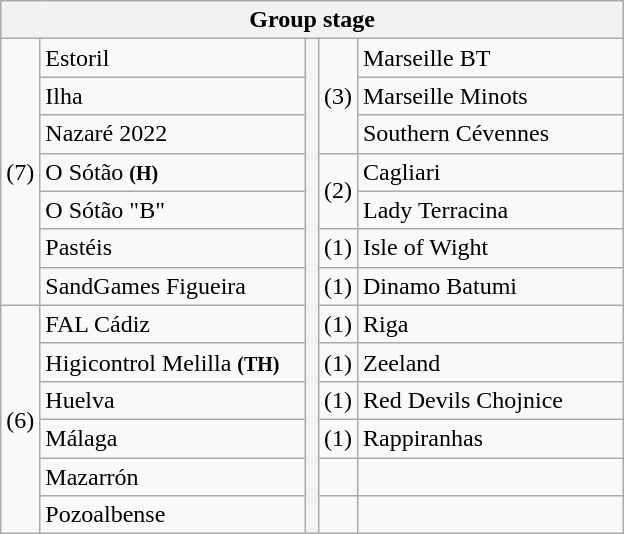<table class="wikitable">
<tr>
<th colspan="5">Group stage</th>
</tr>
<tr>
<td rowspan="7"> (7)</td>
<td width="170">Estoril</td>
<th rowspan="13" width="1"></th>
<td rowspan="3"> (3)</td>
<td width="170">Marseille BT</td>
</tr>
<tr>
<td>Ilha</td>
<td>Marseille Minots</td>
</tr>
<tr>
<td>Nazaré 2022</td>
<td>Southern Cévennes</td>
</tr>
<tr>
<td>O Sótão <small><strong>(H)</strong></small></td>
<td rowspan="2"> (2)</td>
<td>Cagliari</td>
</tr>
<tr>
<td>O Sótão "B"</td>
<td>Lady Terracina</td>
</tr>
<tr>
<td>Pastéis</td>
<td> (1)</td>
<td>Isle of Wight</td>
</tr>
<tr>
<td>SandGames Figueira</td>
<td> (1)</td>
<td>Dinamo Batumi</td>
</tr>
<tr>
<td rowspan="6"> (6)</td>
<td>FAL Cádiz</td>
<td> (1)</td>
<td>Riga</td>
</tr>
<tr>
<td>Higicontrol Melilla <small><strong>(TH)</strong></small></td>
<td> (1)</td>
<td>Zeeland</td>
</tr>
<tr>
<td>Huelva</td>
<td> (1)</td>
<td>Red Devils Chojnice</td>
</tr>
<tr>
<td>Málaga</td>
<td> (1)</td>
<td>Rappiranhas</td>
</tr>
<tr>
<td>Mazarrón</td>
<td></td>
<td></td>
</tr>
<tr>
<td>Pozoalbense</td>
<td></td>
<td></td>
</tr>
</table>
